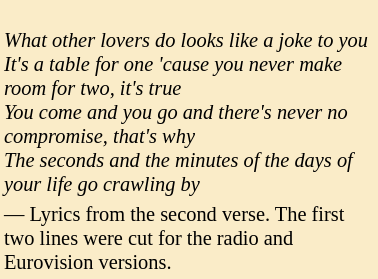<table class="toccolours" style="float: left; margin-left: 1em; margin-right: 2em; font-size: 85%; background:#faecc8; color:black; width:30em; max-width: 20%;" cellspacing="2">
<tr>
<td style="text-align: left;"><br><em>What other lovers do looks like a joke to you</em><br>
<em>It's a table for one 'cause you never make room for two, it's true</em><br>
<em>You come and you go and there's never no compromise, that's why</em><br>
<em>The seconds and the minutes of the days of your life go crawling by</em><br></td>
</tr>
<tr>
<td style="text-align: left;">— Lyrics from the second verse. The first two lines were cut for the radio and Eurovision versions.</td>
</tr>
</table>
